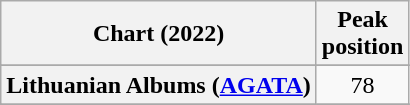<table class="wikitable sortable plainrowheaders" style="text-align:center">
<tr>
<th scope="col">Chart (2022)</th>
<th scope="col">Peak<br>position</th>
</tr>
<tr>
</tr>
<tr>
</tr>
<tr>
</tr>
<tr>
</tr>
<tr>
</tr>
<tr>
</tr>
<tr>
<th scope="row">Lithuanian Albums (<a href='#'>AGATA</a>)</th>
<td>78</td>
</tr>
<tr>
</tr>
<tr>
</tr>
<tr>
</tr>
<tr>
</tr>
<tr>
</tr>
<tr>
</tr>
<tr>
</tr>
<tr>
</tr>
</table>
